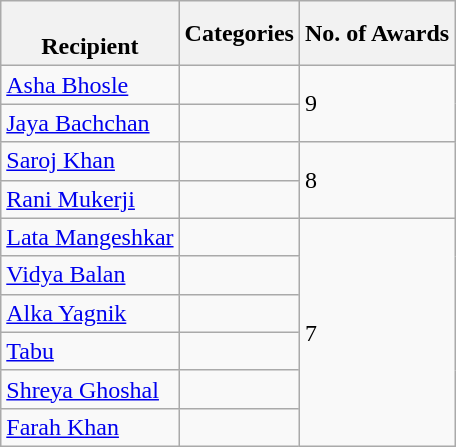<table class="wikitable">
<tr>
<th><br>Recipient</th>
<th>Categories</th>
<th>No. of Awards</th>
</tr>
<tr>
<td><a href='#'>Asha Bhosle</a></td>
<td><br></td>
<td rowspan="2">9</td>
</tr>
<tr>
<td><a href='#'>Jaya Bachchan</a></td>
<td><br></td>
</tr>
<tr>
<td><a href='#'>Saroj Khan</a></td>
<td></td>
<td rowspan="2">8</td>
</tr>
<tr>
<td><a href='#'>Rani Mukerji</a></td>
<td><br></td>
</tr>
<tr>
<td><a href='#'>Lata Mangeshkar</a></td>
<td><br></td>
<td rowspan="6">7</td>
</tr>
<tr>
<td><a href='#'>Vidya Balan</a></td>
<td><br></td>
</tr>
<tr>
<td><a href='#'>Alka Yagnik</a></td>
<td><br></td>
</tr>
<tr>
<td><a href='#'>Tabu</a></td>
<td><br></td>
</tr>
<tr>
<td><a href='#'>Shreya Ghoshal</a></td>
<td><br></td>
</tr>
<tr>
<td><a href='#'>Farah Khan</a></td>
<td></td>
</tr>
</table>
